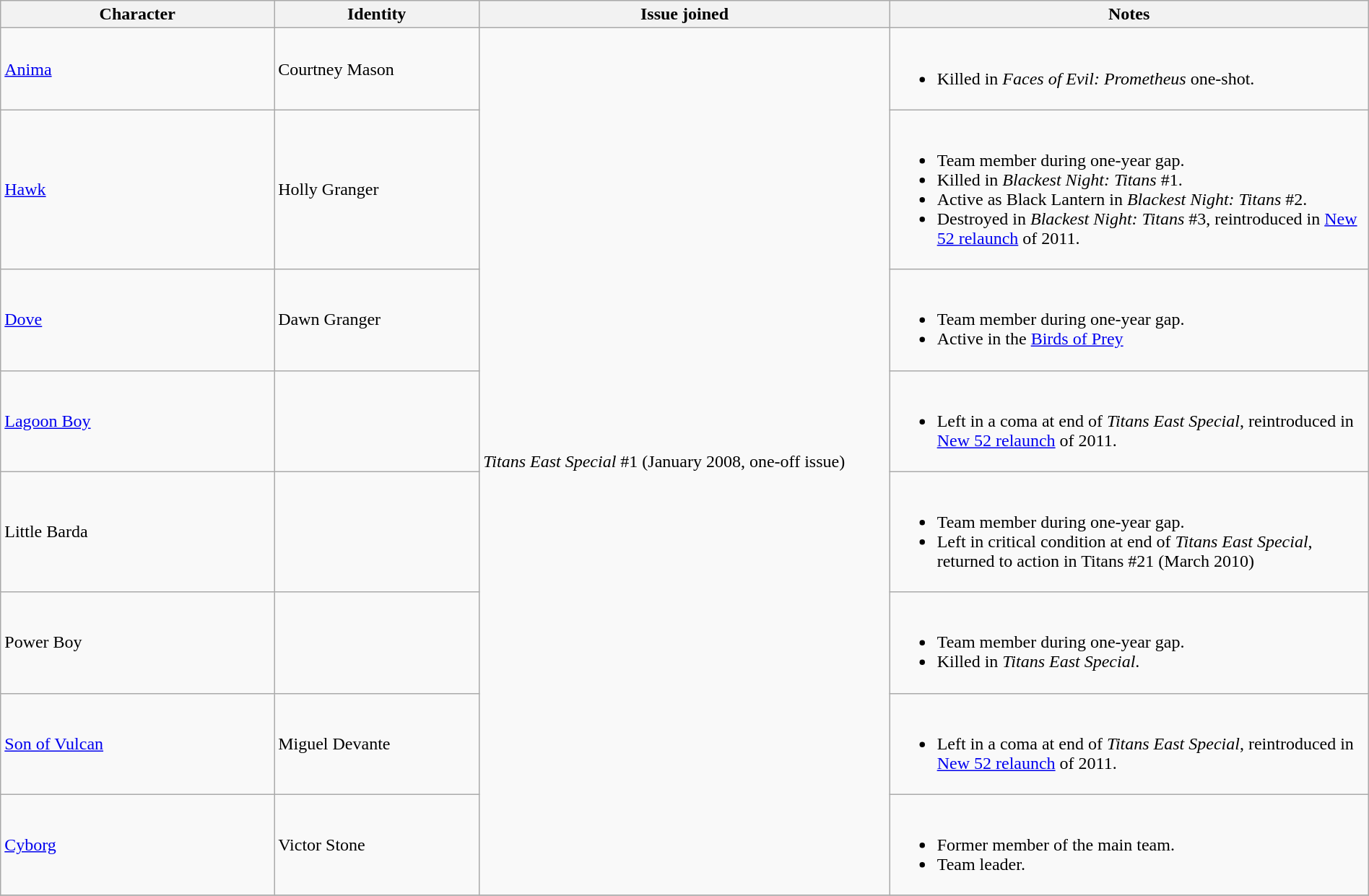<table class="wikitable" width=100%>
<tr>
<th width=20%>Character</th>
<th width=15%>Identity</th>
<th width=30%>Issue joined</th>
<th width=35%>Notes</th>
</tr>
<tr>
<td valign="center"><a href='#'>Anima</a></td>
<td valign="center">Courtney Mason</td>
<td rowspan="8"><em>Titans East Special</em> #1 (January 2008, one-off issue)</td>
<td><br><ul><li>Killed in <em>Faces of Evil: Prometheus</em> one-shot.</li></ul></td>
</tr>
<tr>
<td valign="center"><a href='#'>Hawk</a></td>
<td valign="center">Holly Granger</td>
<td valign="center"><br><ul><li>Team member during one-year gap.</li><li>Killed in <em>Blackest Night: Titans</em> #1.</li><li>Active as Black Lantern in <em>Blackest Night: Titans</em> #2.</li><li>Destroyed in <em>Blackest Night: Titans</em> #3, reintroduced in <a href='#'>New 52 relaunch</a> of 2011.</li></ul></td>
</tr>
<tr>
<td valign="center"><a href='#'>Dove</a></td>
<td valign="center">Dawn Granger</td>
<td valign="center"><br><ul><li>Team member during one-year gap.</li><li>Active in the <a href='#'>Birds of Prey</a></li></ul></td>
</tr>
<tr>
<td valign="center"><a href='#'>Lagoon Boy</a></td>
<td valign="center"></td>
<td valign="center"><br><ul><li>Left in a coma at end of <em>Titans East Special</em>, reintroduced in <a href='#'>New 52 relaunch</a> of 2011.</li></ul></td>
</tr>
<tr>
<td valign="center">Little Barda</td>
<td valign="center"></td>
<td valign="center"><br><ul><li>Team member during one-year gap.</li><li>Left in critical condition at end of <em>Titans East Special</em>, returned to action in Titans #21 (March 2010)</li></ul></td>
</tr>
<tr>
<td valign="center">Power Boy</td>
<td valign="center"></td>
<td valign="center"><br><ul><li>Team member during one-year gap.</li><li>Killed in <em>Titans East Special</em>.</li></ul></td>
</tr>
<tr>
<td valign="center"><a href='#'>Son of Vulcan</a></td>
<td valign="center">Miguel Devante</td>
<td valign="center"><br><ul><li>Left in a coma at end of <em>Titans East Special</em>, reintroduced in <a href='#'>New 52 relaunch</a> of 2011.</li></ul></td>
</tr>
<tr>
<td valign="center"><a href='#'>Cyborg</a></td>
<td valign="center">Victor Stone</td>
<td valign="center"><br><ul><li>Former member of the main team.</li><li>Team leader.</li></ul></td>
</tr>
<tr>
</tr>
</table>
